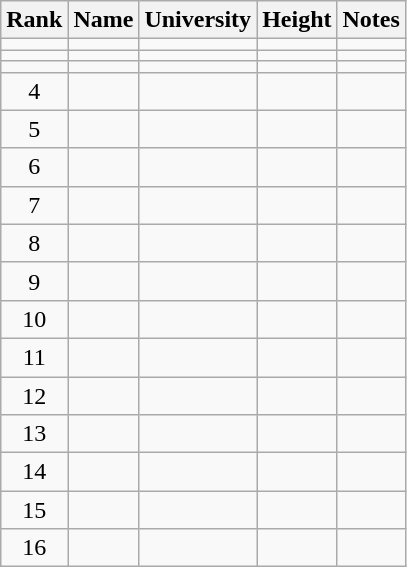<table class="wikitable sortable" style="text-align:center">
<tr>
<th>Rank</th>
<th>Name</th>
<th>University</th>
<th>Height</th>
<th>Notes</th>
</tr>
<tr>
<td></td>
<td align=left></td>
<td align=left></td>
<td></td>
<td></td>
</tr>
<tr>
<td></td>
<td align=left></td>
<td align=left></td>
<td></td>
<td></td>
</tr>
<tr>
<td></td>
<td align=left></td>
<td align=left></td>
<td></td>
<td></td>
</tr>
<tr>
<td>4</td>
<td align=left></td>
<td align=left></td>
<td></td>
<td></td>
</tr>
<tr>
<td>5</td>
<td align=left></td>
<td align=left></td>
<td></td>
<td></td>
</tr>
<tr>
<td>6</td>
<td align=left></td>
<td align=left></td>
<td></td>
<td></td>
</tr>
<tr>
<td>7</td>
<td align=left></td>
<td align=left></td>
<td></td>
<td></td>
</tr>
<tr>
<td>8</td>
<td align=left></td>
<td align=left></td>
<td></td>
<td></td>
</tr>
<tr>
<td>9</td>
<td align=left></td>
<td align=left></td>
<td></td>
<td></td>
</tr>
<tr>
<td>10</td>
<td align=left></td>
<td align=left></td>
<td></td>
<td></td>
</tr>
<tr>
<td>11</td>
<td align=left></td>
<td align=left></td>
<td></td>
<td></td>
</tr>
<tr>
<td>12</td>
<td align=left></td>
<td align=left></td>
<td></td>
<td></td>
</tr>
<tr>
<td>13</td>
<td align=left></td>
<td align=left></td>
<td></td>
<td></td>
</tr>
<tr>
<td>14</td>
<td align=left></td>
<td align=left></td>
<td></td>
<td></td>
</tr>
<tr>
<td>15</td>
<td align=left></td>
<td align=left></td>
<td></td>
<td></td>
</tr>
<tr>
<td>16</td>
<td align=left></td>
<td align=left></td>
<td></td>
<td></td>
</tr>
</table>
